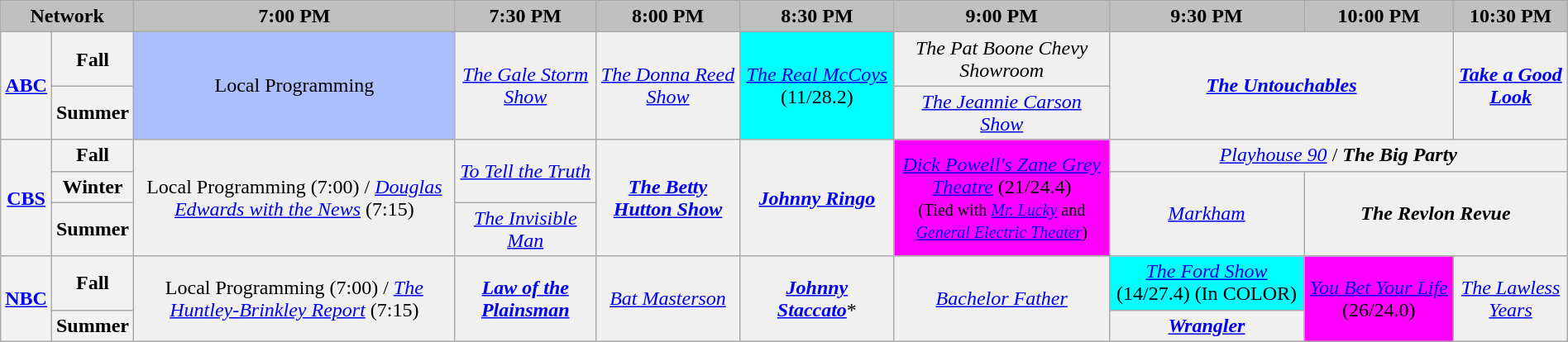<table class="wikitable" style="width:100%;margin-right:0;text-align:center">
<tr>
<th colspan="2" style="background-color:#C0C0C0;text-align:center">Network</th>
<th style="background-color:#C0C0C0;text-align:center">7:00 PM</th>
<th style="background-color:#C0C0C0;text-align:center">7:30 PM</th>
<th style="background-color:#C0C0C0;text-align:center">8:00 PM</th>
<th style="background-color:#C0C0C0;text-align:center">8:30 PM</th>
<th style="background-color:#C0C0C0;text-align:center">9:00 PM</th>
<th style="background-color:#C0C0C0;text-align:center">9:30 PM</th>
<th style="background-color:#C0C0C0;text-align:center">10:00 PM</th>
<th style="background-color:#C0C0C0;text-align:center">10:30 PM</th>
</tr>
<tr>
<th rowspan="2"><a href='#'>ABC</a></th>
<th>Fall</th>
<td bgcolor="#ABBFFF" rowspan="2">Local Programming</td>
<td bgcolor="#F0F0F0" rowspan="2"><em><a href='#'>The Gale Storm Show</a></em></td>
<td bgcolor="#F0F0F0" rowspan="2"><em><a href='#'>The Donna Reed Show</a></em></td>
<td bgcolor="#00FFFF" rowspan="2"><em><a href='#'>The Real McCoys</a></em> (11/28.2)</td>
<td bgcolor="#F0F0F0"><em>The Pat Boone Chevy Showroom</em></td>
<td bgcolor="#F0F0F0" colspan="2" rowspan="2"><strong><em><a href='#'>The Untouchables</a></em></strong></td>
<td bgcolor="#F0F0F0" rowspan="2"><strong><em><a href='#'>Take a Good Look</a></em></strong></td>
</tr>
<tr>
<th>Summer</th>
<td bgcolor="#F0F0F0"><em><a href='#'>The Jeannie Carson Show</a></em></td>
</tr>
<tr>
<th rowspan="3"><a href='#'>CBS</a></th>
<th>Fall</th>
<td rowspan="3" bgcolor="#F0F0F0">Local Programming (7:00) / <em><a href='#'>Douglas Edwards with the News</a></em> (7:15)</td>
<td bgcolor="#F0F0F0" rowspan="2"><em><a href='#'>To Tell the Truth</a></em></td>
<td bgcolor="#F0F0F0" rowspan="3"><strong><em><a href='#'>The Betty Hutton Show</a></em></strong></td>
<td bgcolor="#F0F0F0" rowspan="3"><strong><em><a href='#'>Johnny Ringo</a></em></strong></td>
<td bgcolor="#FF00FF" rowspan="3"><em><a href='#'>Dick Powell's Zane Grey Theatre</a></em> (21/24.4)<br><small>(Tied with <em><a href='#'>Mr. Lucky</a></em> and <em><a href='#'>General Electric Theater</a></em>)</small></td>
<td bgcolor="#F0F0F0" colspan="3"><em><a href='#'>Playhouse 90</a></em> / <strong><em>The Big Party</em></strong></td>
</tr>
<tr>
<th>Winter</th>
<td bgcolor="#F0F0F0" rowspan="2"><em><a href='#'>Markham</a></em></td>
<td bgcolor="#F0F0F0" colspan="2" rowspan="2"><strong><em>The Revlon Revue</em></strong></td>
</tr>
<tr>
<th>Summer</th>
<td bgcolor="#F0F0F0"><em><a href='#'>The Invisible Man</a></em></td>
</tr>
<tr>
<th rowspan="2"><a href='#'>NBC</a></th>
<th>Fall</th>
<td bgcolor="#F0F0F0" rowspan="2">Local Programming (7:00) / <em><a href='#'>The Huntley-Brinkley Report</a></em> (7:15)</td>
<td bgcolor="#F0F0F0" rowspan="2"><strong><em><a href='#'>Law of the Plainsman</a></em></strong></td>
<td bgcolor="#F0F0F0" rowspan="2"><em><a href='#'>Bat Masterson</a></em></td>
<td bgcolor="#F0F0F0" rowspan="2"><strong><em><a href='#'>Johnny Staccato</a></em></strong>*</td>
<td bgcolor="#F0F0F0" rowspan="2"><em><a href='#'>Bachelor Father</a></em></td>
<td bgcolor="#00FFFF"><em><a href='#'>The Ford Show</a></em> (14/27.4) (In <span>C</span><span>O</span><span>L</span><span>O</span><span>R</span>)</td>
<td bgcolor="#FF00FF" rowspan="2"><em><a href='#'>You Bet Your Life</a></em> (26/24.0)</td>
<td bgcolor="#F0F0F0" rowspan="2"><em><a href='#'>The Lawless Years</a></em></td>
</tr>
<tr>
<th>Summer</th>
<td bgcolor="#F0F0F0"><strong><em><a href='#'>Wrangler</a></em></strong></td>
</tr>
</table>
